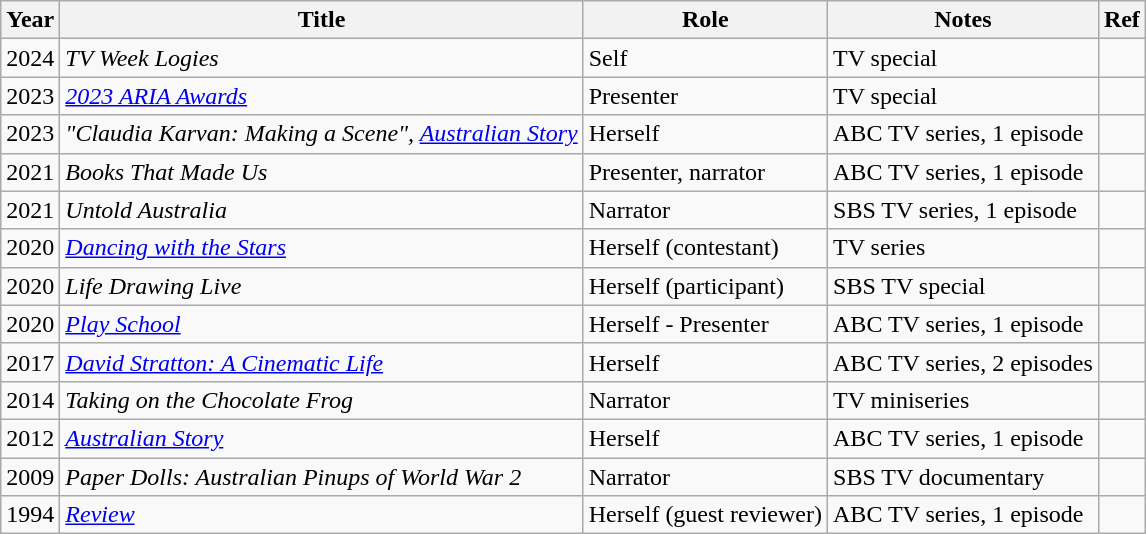<table class="wikitable sortable">
<tr>
<th>Year</th>
<th>Title</th>
<th>Role</th>
<th>Notes</th>
<th>Ref</th>
</tr>
<tr>
<td>2024</td>
<td><em>TV Week Logies</em></td>
<td>Self</td>
<td>TV special</td>
<td></td>
</tr>
<tr>
<td>2023</td>
<td><em><a href='#'>2023 ARIA Awards</a></em></td>
<td>Presenter</td>
<td>TV special</td>
<td></td>
</tr>
<tr>
<td>2023</td>
<td><em>"Claudia Karvan: Making a Scene", <a href='#'>Australian Story</a></em></td>
<td>Herself</td>
<td>ABC TV series, 1 episode</td>
<td></td>
</tr>
<tr>
<td>2021</td>
<td><em>Books That Made Us</em></td>
<td>Presenter, narrator</td>
<td>ABC TV series, 1 episode</td>
<td></td>
</tr>
<tr>
<td>2021</td>
<td><em>Untold Australia</em></td>
<td>Narrator</td>
<td>SBS TV series, 1 episode</td>
<td></td>
</tr>
<tr>
<td>2020</td>
<td><em><a href='#'>Dancing with the Stars</a></em></td>
<td>Herself (contestant)</td>
<td>TV series</td>
<td></td>
</tr>
<tr>
<td>2020</td>
<td><em>Life Drawing Live</em></td>
<td>Herself (participant)</td>
<td>SBS TV special</td>
<td></td>
</tr>
<tr>
<td>2020</td>
<td><em><a href='#'>Play School</a></em></td>
<td>Herself - Presenter</td>
<td>ABC TV series, 1 episode</td>
<td></td>
</tr>
<tr>
<td>2017</td>
<td><em><a href='#'>David Stratton: A Cinematic Life</a></em></td>
<td>Herself</td>
<td>ABC TV series, 2 episodes</td>
<td></td>
</tr>
<tr>
<td>2014</td>
<td><em>Taking on the Chocolate Frog</em></td>
<td>Narrator</td>
<td>TV miniseries</td>
<td></td>
</tr>
<tr>
<td>2012</td>
<td><em><a href='#'>Australian Story</a></em></td>
<td>Herself</td>
<td>ABC TV series, 1 episode</td>
<td></td>
</tr>
<tr>
<td>2009</td>
<td><em>Paper Dolls: Australian Pinups of World War 2</em></td>
<td>Narrator</td>
<td>SBS TV documentary</td>
<td></td>
</tr>
<tr>
<td>1994</td>
<td><em><a href='#'>Review</a></em></td>
<td>Herself (guest reviewer)</td>
<td>ABC TV series, 1 episode</td>
<td></td>
</tr>
</table>
